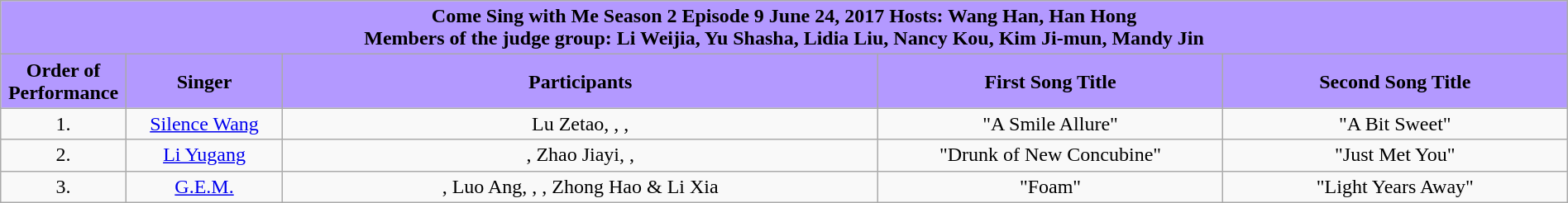<table class="wikitable sortable mw-collapsible" width="100%" style="text-align:center">
<tr style="background:#B399FF">
<td colspan="5"><div><strong>Come Sing with Me Season 2 Episode 9 June 24, 2017 Hosts: Wang Han, Han Hong<br>Members of the judge group: Li Weijia, Yu Shasha, Lidia Liu, Nancy Kou, Kim Ji-mun, Mandy Jin</strong></div></td>
</tr>
<tr style="background:#B399FF">
<td style="width:8%"><strong>Order of Performance</strong></td>
<td style="width:10%"><strong>Singer</strong></td>
<td style="width:38%"><strong>Participants</strong></td>
<td style="width:22%"><strong>First Song Title</strong></td>
<td style="width:22%"><strong>Second Song Title</strong></td>
</tr>
<tr>
<td>1.</td>
<td><a href='#'>Silence Wang</a></td>
<td>Lu Zetao, , , </td>
<td>"A Smile Allure"</td>
<td>"A Bit Sweet"</td>
</tr>
<tr>
<td>2.</td>
<td><a href='#'>Li Yugang</a></td>
<td>, Zhao Jiayi, ,  <br> </td>
<td>"Drunk of New Concubine"</td>
<td>"Just Met You"</td>
</tr>
<tr>
<td>3.</td>
<td><a href='#'>G.E.M.</a></td>
<td>, Luo Ang, , , Zhong Hao & Li Xia <br> </td>
<td>"Foam"</td>
<td>"Light Years Away"</td>
</tr>
</table>
